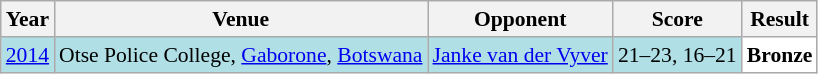<table class="sortable wikitable" style="font-size: 90%;">
<tr>
<th>Year</th>
<th>Venue</th>
<th>Opponent</th>
<th>Score</th>
<th>Result</th>
</tr>
<tr style="background:#B0E0E6">
<td align="center"><a href='#'>2014</a></td>
<td align="left">Otse Police College, <a href='#'>Gaborone</a>, <a href='#'>Botswana</a></td>
<td align="left"> <a href='#'>Janke van der Vyver</a></td>
<td align="left">21–23, 16–21</td>
<td style="text-align:left; background:white"> <strong>Bronze</strong></td>
</tr>
</table>
